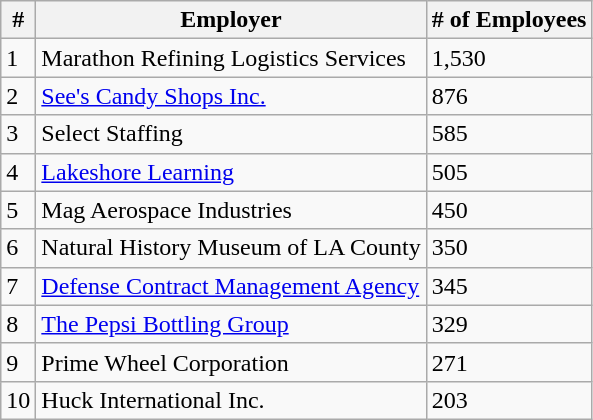<table class="wikitable sortable">
<tr>
<th>#</th>
<th>Employer</th>
<th># of Employees</th>
</tr>
<tr>
<td>1</td>
<td>Marathon Refining Logistics Services</td>
<td>1,530</td>
</tr>
<tr>
<td>2</td>
<td><a href='#'>See's Candy Shops Inc.</a></td>
<td>876</td>
</tr>
<tr>
<td>3</td>
<td>Select Staffing</td>
<td>585</td>
</tr>
<tr>
<td>4</td>
<td><a href='#'>Lakeshore Learning</a></td>
<td>505</td>
</tr>
<tr>
<td>5</td>
<td>Mag Aerospace Industries</td>
<td>450</td>
</tr>
<tr>
<td>6</td>
<td>Natural History Museum of LA County</td>
<td>350</td>
</tr>
<tr>
<td>7</td>
<td><a href='#'>Defense Contract Management Agency</a></td>
<td>345</td>
</tr>
<tr>
<td>8</td>
<td><a href='#'>The Pepsi Bottling Group</a></td>
<td>329</td>
</tr>
<tr>
<td>9</td>
<td>Prime Wheel Corporation</td>
<td>271</td>
</tr>
<tr>
<td>10</td>
<td>Huck International Inc.</td>
<td>203</td>
</tr>
</table>
